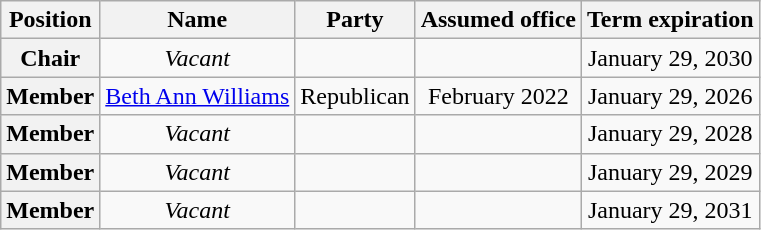<table class="wikitable sortable" style="text-align:center">
<tr>
<th>Position</th>
<th>Name</th>
<th>Party</th>
<th>Assumed office</th>
<th>Term expiration</th>
</tr>
<tr>
<th>Chair</th>
<td><em>Vacant</em></td>
<td></td>
<td></td>
<td>January 29, 2030</td>
</tr>
<tr>
<th>Member</th>
<td><a href='#'>Beth Ann Williams</a></td>
<td>Republican</td>
<td>February 2022</td>
<td>January 29, 2026</td>
</tr>
<tr>
<th>Member</th>
<td><em>Vacant</em></td>
<td></td>
<td></td>
<td>January 29, 2028</td>
</tr>
<tr>
<th>Member</th>
<td><em>Vacant</em></td>
<td></td>
<td></td>
<td>January 29, 2029</td>
</tr>
<tr>
<th>Member</th>
<td><em>Vacant</em></td>
<td></td>
<td></td>
<td>January 29, 2031</td>
</tr>
</table>
